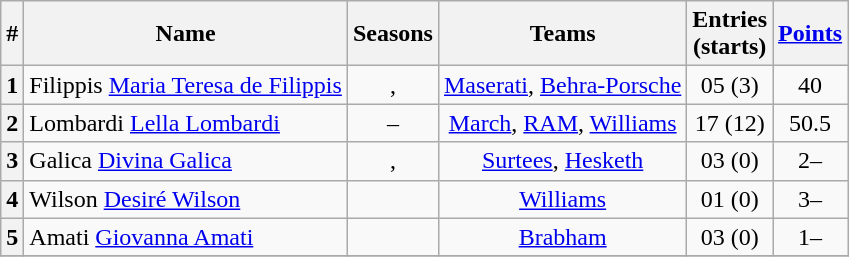<table class="wikitable sortable" style="text-align:center;">
<tr>
<th>#</th>
<th>Name</th>
<th>Seasons</th>
<th>Teams</th>
<th>Entries<br>(starts)</th>
<th><a href='#'>Points</a></th>
</tr>
<tr>
<th>1</th>
<td align="left"><span>Filippis</span> <a href='#'>Maria Teresa de Filippis</a></td>
<td>, </td>
<td><a href='#'>Maserati</a>, <a href='#'>Behra-Porsche</a></td>
<td><span>0</span>5 (3)</td>
<td><span>4</span>0</td>
</tr>
<tr>
<th>2</th>
<td align="left"><span>Lombardi</span> <a href='#'>Lella Lombardi</a></td>
<td>–</td>
<td><a href='#'>March</a>, <a href='#'>RAM</a>, <a href='#'>Williams</a></td>
<td>17 (12)</td>
<td><span>5</span>0.5</td>
</tr>
<tr>
<th>3</th>
<td align="left"><span>Galica</span> <a href='#'>Divina Galica</a></td>
<td>, </td>
<td><a href='#'>Surtees</a>, <a href='#'>Hesketh</a></td>
<td><span>0</span>3 (0)</td>
<td><span>2</span>–</td>
</tr>
<tr>
<th>4</th>
<td align="left"><span>Wilson</span> <a href='#'>Desiré Wilson</a></td>
<td></td>
<td><a href='#'>Williams</a></td>
<td><span>0</span>1 (0)</td>
<td><span>3</span>–</td>
</tr>
<tr>
<th>5</th>
<td align="left"><span>Amati</span> <a href='#'>Giovanna Amati</a></td>
<td></td>
<td><a href='#'>Brabham</a></td>
<td><span>0</span>3 (0)</td>
<td><span>1</span>–</td>
</tr>
<tr>
</tr>
</table>
